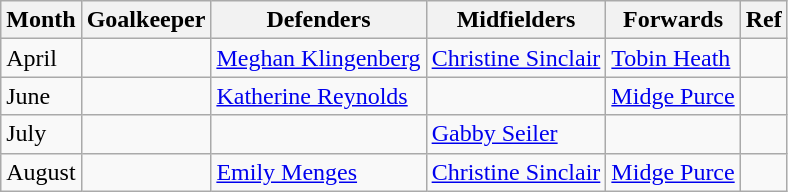<table class="wikitable">
<tr>
<th>Month</th>
<th>Goalkeeper</th>
<th>Defenders</th>
<th>Midfielders</th>
<th>Forwards</th>
<th>Ref</th>
</tr>
<tr>
<td>April</td>
<td></td>
<td> <a href='#'>Meghan Klingenberg</a></td>
<td> <a href='#'>Christine Sinclair</a></td>
<td> <a href='#'>Tobin Heath</a></td>
<td></td>
</tr>
<tr>
<td>June</td>
<td></td>
<td> <a href='#'>Katherine Reynolds</a></td>
<td></td>
<td> <a href='#'>Midge Purce</a></td>
<td></td>
</tr>
<tr>
<td>July</td>
<td></td>
<td></td>
<td> <a href='#'>Gabby Seiler</a></td>
<td></td>
<td></td>
</tr>
<tr>
<td>August</td>
<td></td>
<td> <a href='#'>Emily Menges</a></td>
<td> <a href='#'>Christine Sinclair</a></td>
<td> <a href='#'>Midge Purce</a></td>
<td></td>
</tr>
</table>
